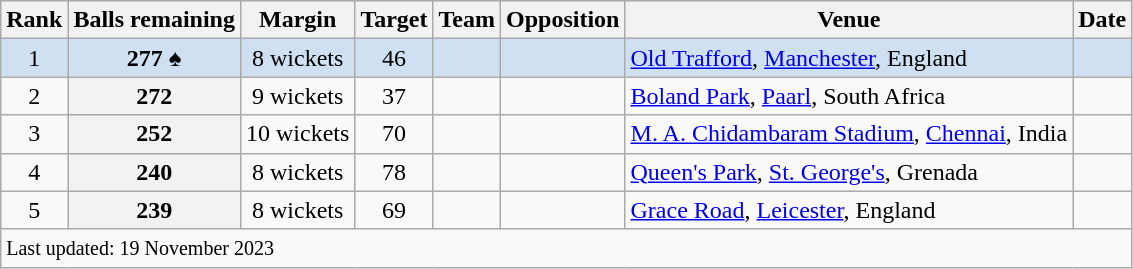<table class="wikitable plainrowheaders sortable">
<tr>
<th scope=col>Rank</th>
<th scope=col>Balls remaining</th>
<th scope=col>Margin</th>
<th scope=col>Target</th>
<th scope=col>Team</th>
<th scope=col>Opposition</th>
<th scope=col>Venue</th>
<th scope=col>Date</th>
</tr>
<tr bgcolor=#cee0f2>
<td align=center>1</td>
<th scope=row style="background:#cee0f2; text-align:center;">277 ♠</th>
<td align=center>8 wickets</td>
<td align=center>46</td>
<td></td>
<td></td>
<td><a href='#'>Old Trafford</a>, <a href='#'>Manchester</a>, England</td>
<td><a href='#'></a></td>
</tr>
<tr>
<td align=center>2</td>
<th scope=row style=text-align:center;>272</th>
<td align=center>9 wickets</td>
<td align=center>37</td>
<td></td>
<td></td>
<td><a href='#'>Boland Park</a>, <a href='#'>Paarl</a>, South Africa</td>
<td><a href='#'></a></td>
</tr>
<tr>
<td align=center>3</td>
<th scope=row style=text-align:center;>252</th>
<td align=center>10 wickets</td>
<td align=center>70</td>
<td></td>
<td></td>
<td><a href='#'>M. A. Chidambaram Stadium</a>, <a href='#'>Chennai</a>, India</td>
<td><a href='#'></a></td>
</tr>
<tr>
<td align=center>4</td>
<th scope=row style=text-align:center;>240</th>
<td align=center>8 wickets</td>
<td align=center>78</td>
<td></td>
<td></td>
<td><a href='#'>Queen's Park</a>, <a href='#'>St. George's</a>, Grenada</td>
<td><a href='#'></a></td>
</tr>
<tr>
<td align=center>5</td>
<th scope=row style=text-align:center;>239</th>
<td align=center>8 wickets</td>
<td align=center>69</td>
<td></td>
<td></td>
<td><a href='#'>Grace Road</a>, <a href='#'>Leicester</a>, England</td>
<td><a href='#'></a></td>
</tr>
<tr class=sortbottom>
<td colspan=8><small>Last updated: 19 November 2023</small></td>
</tr>
</table>
